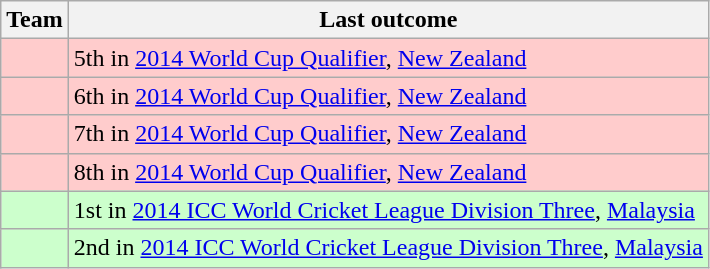<table class="wikitable">
<tr>
<th>Team</th>
<th>Last outcome</th>
</tr>
<tr style="background-color:#fcc">
<td></td>
<td>5th in <a href='#'>2014 World Cup Qualifier</a>, <a href='#'>New Zealand</a></td>
</tr>
<tr style="background-color:#fcc">
<td></td>
<td>6th in <a href='#'>2014 World Cup Qualifier</a>, <a href='#'>New Zealand</a></td>
</tr>
<tr style="background-color:#fcc">
<td></td>
<td>7th in <a href='#'>2014 World Cup Qualifier</a>, <a href='#'>New Zealand</a></td>
</tr>
<tr style="background-color:#fcc">
<td></td>
<td>8th in <a href='#'>2014 World Cup Qualifier</a>, <a href='#'>New Zealand</a></td>
</tr>
<tr style="background-color:#cfc">
<td></td>
<td>1st in <a href='#'>2014 ICC World Cricket League Division Three</a>, <a href='#'>Malaysia</a></td>
</tr>
<tr style="background-color:#cfc">
<td></td>
<td>2nd in <a href='#'>2014 ICC World Cricket League Division Three</a>, <a href='#'>Malaysia</a></td>
</tr>
</table>
